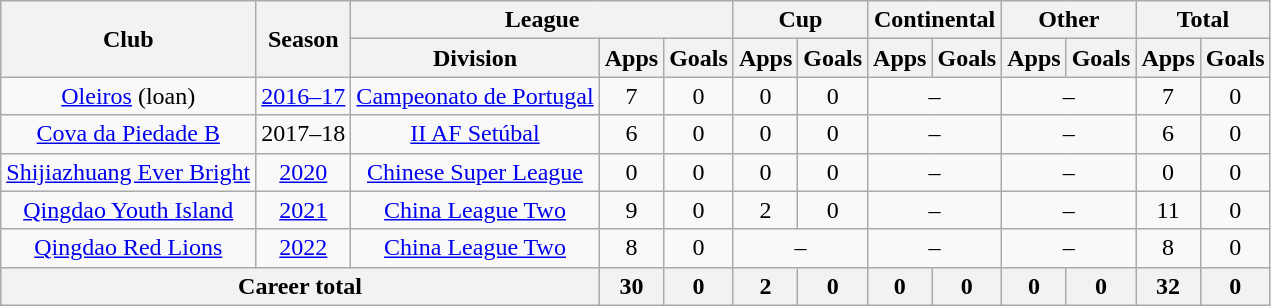<table class="wikitable" style="text-align: center">
<tr>
<th rowspan="2">Club</th>
<th rowspan="2">Season</th>
<th colspan="3">League</th>
<th colspan="2">Cup</th>
<th colspan="2">Continental</th>
<th colspan="2">Other</th>
<th colspan="2">Total</th>
</tr>
<tr>
<th>Division</th>
<th>Apps</th>
<th>Goals</th>
<th>Apps</th>
<th>Goals</th>
<th>Apps</th>
<th>Goals</th>
<th>Apps</th>
<th>Goals</th>
<th>Apps</th>
<th>Goals</th>
</tr>
<tr>
<td><a href='#'>Oleiros</a> (loan)</td>
<td><a href='#'>2016–17</a></td>
<td><a href='#'>Campeonato de Portugal</a></td>
<td>7</td>
<td>0</td>
<td>0</td>
<td>0</td>
<td colspan="2">–</td>
<td colspan="2">–</td>
<td>7</td>
<td>0</td>
</tr>
<tr>
<td><a href='#'>Cova da Piedade B</a></td>
<td>2017–18</td>
<td><a href='#'>II AF Setúbal</a></td>
<td>6</td>
<td>0</td>
<td>0</td>
<td>0</td>
<td colspan="2">–</td>
<td colspan="2">–</td>
<td>6</td>
<td>0</td>
</tr>
<tr>
<td><a href='#'>Shijiazhuang Ever Bright</a></td>
<td><a href='#'>2020</a></td>
<td><a href='#'>Chinese Super League</a></td>
<td>0</td>
<td>0</td>
<td>0</td>
<td>0</td>
<td colspan="2">–</td>
<td colspan="2">–</td>
<td>0</td>
<td>0</td>
</tr>
<tr>
<td><a href='#'>Qingdao Youth Island</a></td>
<td><a href='#'>2021</a></td>
<td><a href='#'>China League Two</a></td>
<td>9</td>
<td>0</td>
<td>2</td>
<td>0</td>
<td colspan="2">–</td>
<td colspan="2">–</td>
<td>11</td>
<td>0</td>
</tr>
<tr>
<td><a href='#'>Qingdao Red Lions</a></td>
<td><a href='#'>2022</a></td>
<td><a href='#'>China League Two</a></td>
<td>8</td>
<td>0</td>
<td colspan="2">–</td>
<td colspan="2">–</td>
<td colspan="2">–</td>
<td>8</td>
<td>0</td>
</tr>
<tr>
<th colspan=3>Career total</th>
<th>30</th>
<th>0</th>
<th>2</th>
<th>0</th>
<th>0</th>
<th>0</th>
<th>0</th>
<th>0</th>
<th>32</th>
<th>0</th>
</tr>
</table>
